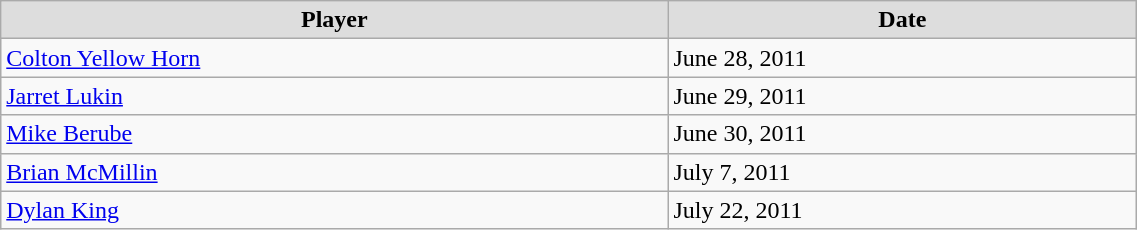<table class="wikitable" width=60%>
<tr align="center" bgcolor="#dddddd">
<td><strong>Player</strong></td>
<td><strong>Date</strong></td>
</tr>
<tr>
<td><a href='#'>Colton Yellow Horn</a></td>
<td>June 28, 2011</td>
</tr>
<tr>
<td><a href='#'>Jarret Lukin</a></td>
<td>June 29, 2011</td>
</tr>
<tr>
<td><a href='#'>Mike Berube</a></td>
<td>June 30, 2011</td>
</tr>
<tr>
<td><a href='#'>Brian McMillin</a></td>
<td>July 7, 2011</td>
</tr>
<tr>
<td><a href='#'>Dylan King</a></td>
<td>July 22, 2011</td>
</tr>
</table>
